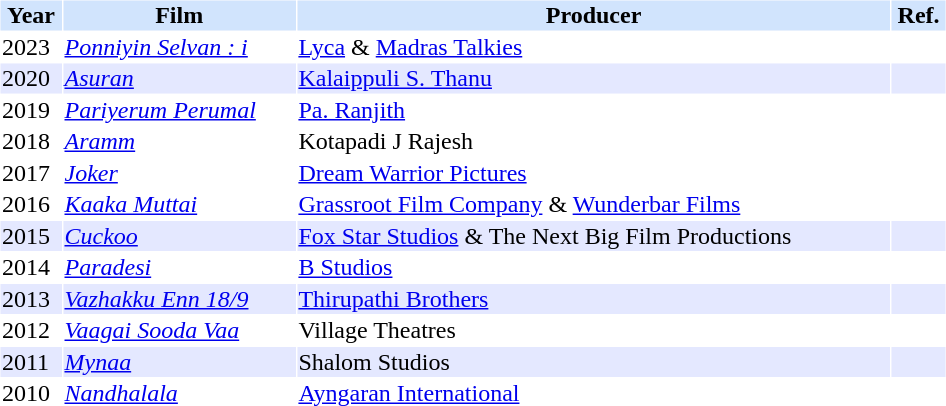<table cellspacing="1" cellpadding="1" border="0" width="50%">
<tr bgcolor="#d1e4fd">
<th>Year</th>
<th>Film</th>
<th>Producer</th>
<th>Ref.</th>
</tr>
<tr>
<td>2023</td>
<td><em><a href='#'>Ponniyin Selvan : i</a></em></td>
<td><a href='#'>Lyca</a> & <a href='#'>Madras Talkies</a></td>
<td></td>
</tr>
<tr bgcolor="#e4e8ff">
<td>2020</td>
<td><em><a href='#'>Asuran</a></em></td>
<td><a href='#'>Kalaippuli S. Thanu</a></td>
<td></td>
</tr>
<tr>
<td>2019</td>
<td><em><a href='#'>Pariyerum Perumal</a></em></td>
<td><a href='#'>Pa. Ranjith</a></td>
<td></td>
</tr>
<tr>
<td>2018</td>
<td><em><a href='#'>Aramm</a></em></td>
<td>Kotapadi J Rajesh</td>
<td></td>
</tr>
<tr>
<td>2017</td>
<td><em><a href='#'>Joker</a></em></td>
<td><a href='#'>Dream Warrior Pictures</a></td>
<td></td>
</tr>
<tr>
<td>2016</td>
<td><em><a href='#'>Kaaka Muttai</a></em></td>
<td><a href='#'>Grassroot Film Company</a> & <a href='#'>Wunderbar Films</a></td>
<td></td>
</tr>
<tr bgcolor="#e4e8ff">
<td>2015</td>
<td><em><a href='#'>Cuckoo</a></em></td>
<td><a href='#'>Fox Star Studios</a> & The Next Big Film Productions</td>
<td></td>
</tr>
<tr>
<td>2014</td>
<td><em><a href='#'>Paradesi</a></em></td>
<td><a href='#'>B Studios</a></td>
<td></td>
</tr>
<tr bgcolor="#e4e8ff">
<td>2013</td>
<td><em><a href='#'>Vazhakku Enn 18/9</a></em></td>
<td><a href='#'>Thirupathi Brothers</a></td>
<td></td>
</tr>
<tr>
<td>2012</td>
<td><em><a href='#'>Vaagai Sooda Vaa</a></em></td>
<td>Village Theatres</td>
<td></td>
</tr>
<tr bgcolor="#e4e8ff">
<td>2011</td>
<td><em><a href='#'>Mynaa</a></em></td>
<td>Shalom Studios</td>
<td></td>
</tr>
<tr>
<td>2010</td>
<td><em><a href='#'>Nandhalala</a></em></td>
<td><a href='#'>Ayngaran International</a></td>
<td></td>
</tr>
</table>
